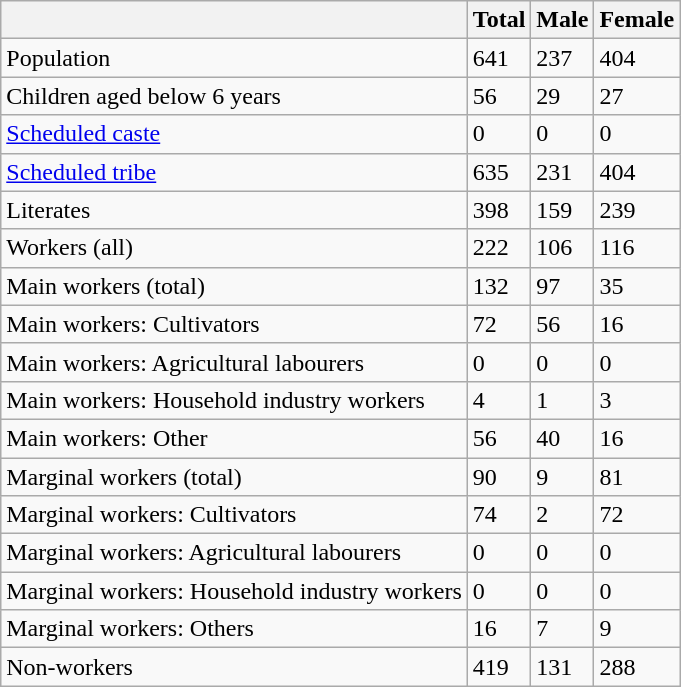<table class="wikitable sortable">
<tr>
<th></th>
<th>Total</th>
<th>Male</th>
<th>Female</th>
</tr>
<tr>
<td>Population</td>
<td>641</td>
<td>237</td>
<td>404</td>
</tr>
<tr>
<td>Children aged below 6 years</td>
<td>56</td>
<td>29</td>
<td>27</td>
</tr>
<tr>
<td><a href='#'>Scheduled caste</a></td>
<td>0</td>
<td>0</td>
<td>0</td>
</tr>
<tr>
<td><a href='#'>Scheduled tribe</a></td>
<td>635</td>
<td>231</td>
<td>404</td>
</tr>
<tr>
<td>Literates</td>
<td>398</td>
<td>159</td>
<td>239</td>
</tr>
<tr>
<td>Workers (all)</td>
<td>222</td>
<td>106</td>
<td>116</td>
</tr>
<tr>
<td>Main workers (total)</td>
<td>132</td>
<td>97</td>
<td>35</td>
</tr>
<tr>
<td>Main workers: Cultivators</td>
<td>72</td>
<td>56</td>
<td>16</td>
</tr>
<tr>
<td>Main workers: Agricultural labourers</td>
<td>0</td>
<td>0</td>
<td>0</td>
</tr>
<tr>
<td>Main workers: Household industry workers</td>
<td>4</td>
<td>1</td>
<td>3</td>
</tr>
<tr>
<td>Main workers: Other</td>
<td>56</td>
<td>40</td>
<td>16</td>
</tr>
<tr>
<td>Marginal workers (total)</td>
<td>90</td>
<td>9</td>
<td>81</td>
</tr>
<tr>
<td>Marginal workers: Cultivators</td>
<td>74</td>
<td>2</td>
<td>72</td>
</tr>
<tr>
<td>Marginal workers: Agricultural labourers</td>
<td>0</td>
<td>0</td>
<td>0</td>
</tr>
<tr>
<td>Marginal workers: Household industry workers</td>
<td>0</td>
<td>0</td>
<td>0</td>
</tr>
<tr>
<td>Marginal workers: Others</td>
<td>16</td>
<td>7</td>
<td>9</td>
</tr>
<tr>
<td>Non-workers</td>
<td>419</td>
<td>131</td>
<td>288</td>
</tr>
</table>
